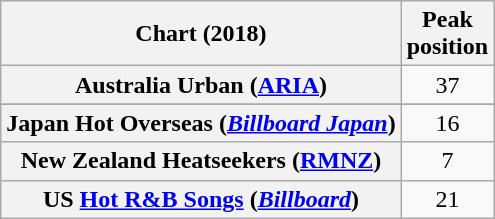<table class="wikitable sortable plainrowheaders" style="text-align:center">
<tr>
<th scope="col">Chart (2018)</th>
<th scope="col">Peak<br>position</th>
</tr>
<tr>
<th scope="row">Australia Urban (<a href='#'>ARIA</a>)</th>
<td>37</td>
</tr>
<tr>
</tr>
<tr>
<th scope="row">Japan Hot Overseas (<em><a href='#'>Billboard Japan</a></em>)</th>
<td>16</td>
</tr>
<tr>
<th scope="row">New Zealand Heatseekers (<a href='#'>RMNZ</a>)</th>
<td>7</td>
</tr>
<tr>
<th scope="row">US <a href='#'>Hot R&B Songs</a> (<em><a href='#'>Billboard</a></em>)</th>
<td>21</td>
</tr>
</table>
